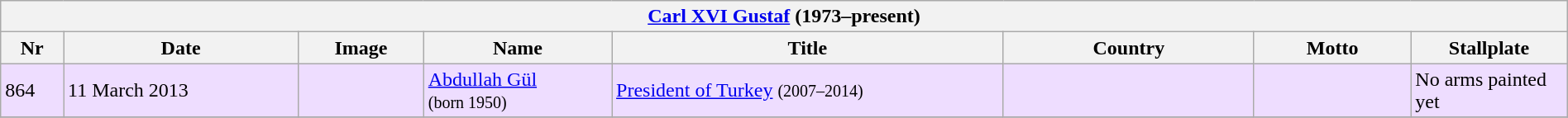<table class="wikitable" width=100%>
<tr>
<th colspan=8><a href='#'>Carl XVI Gustaf</a> (1973–present)</th>
</tr>
<tr>
<th width=4%>Nr</th>
<th width=15%>Date</th>
<th width=8%>Image</th>
<th width=12%>Name</th>
<th>Title</th>
<th width=16%>Country</th>
<th width=10%>Motto</th>
<th width=10%>Stallplate</th>
</tr>
<tr bgcolor="#EEDDFF">
<td>864</td>
<td>11 March 2013</td>
<td></td>
<td><a href='#'>Abdullah Gül</a><br><small>(born 1950)</small></td>
<td><a href='#'>President of Turkey</a> <small>(2007–2014)</small></td>
<td></td>
<td></td>
<td>No arms painted yet</td>
</tr>
<tr>
</tr>
</table>
